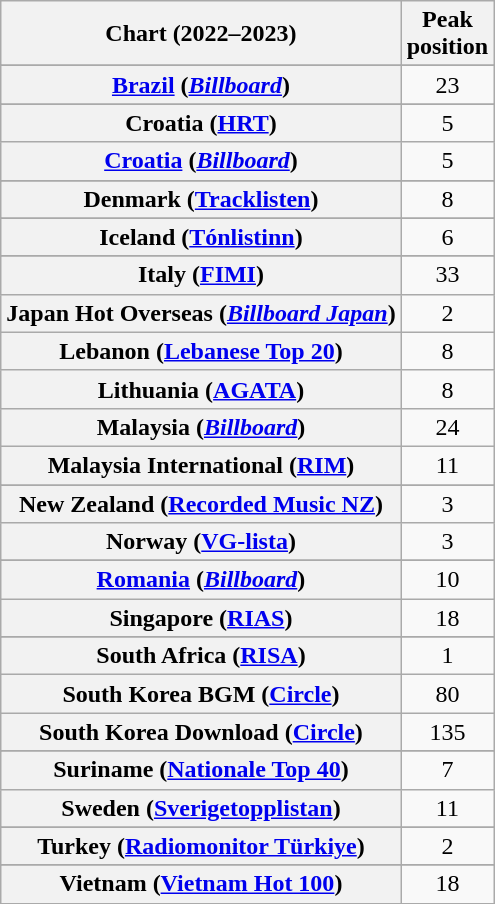<table class="wikitable sortable plainrowheaders" style="text-align:center">
<tr>
<th scope="col">Chart (2022–2023)</th>
<th scope="col">Peak<br>position</th>
</tr>
<tr>
</tr>
<tr>
</tr>
<tr>
</tr>
<tr>
</tr>
<tr>
<th scope="row"><a href='#'>Brazil</a> (<em><a href='#'>Billboard</a></em>)</th>
<td>23</td>
</tr>
<tr>
</tr>
<tr>
</tr>
<tr>
</tr>
<tr>
</tr>
<tr>
<th scope="row">Croatia (<a href='#'>HRT</a>)</th>
<td>5</td>
</tr>
<tr>
<th scope="row"><a href='#'>Croatia</a> (<em><a href='#'>Billboard</a></em>)</th>
<td>5</td>
</tr>
<tr>
</tr>
<tr>
</tr>
<tr>
<th scope="row">Denmark (<a href='#'>Tracklisten</a>)</th>
<td>8</td>
</tr>
<tr>
</tr>
<tr>
</tr>
<tr>
</tr>
<tr>
</tr>
<tr>
</tr>
<tr>
<th scope="row">Iceland (<a href='#'>Tónlistinn</a>)</th>
<td>6</td>
</tr>
<tr>
</tr>
<tr>
<th scope="row">Italy (<a href='#'>FIMI</a>)</th>
<td>33</td>
</tr>
<tr>
<th scope="row">Japan Hot Overseas (<em><a href='#'>Billboard Japan</a></em>)</th>
<td>2</td>
</tr>
<tr>
<th scope="row">Lebanon (<a href='#'>Lebanese Top 20</a>)</th>
<td>8</td>
</tr>
<tr>
<th scope="row">Lithuania (<a href='#'>AGATA</a>)</th>
<td>8</td>
</tr>
<tr>
<th scope="row">Malaysia (<em><a href='#'>Billboard</a></em>)</th>
<td>24</td>
</tr>
<tr>
<th scope="row">Malaysia International (<a href='#'>RIM</a>)</th>
<td>11</td>
</tr>
<tr>
</tr>
<tr>
</tr>
<tr>
<th scope="row">New Zealand (<a href='#'>Recorded Music NZ</a>)</th>
<td>3</td>
</tr>
<tr>
<th scope="row">Norway (<a href='#'>VG-lista</a>)</th>
<td>3</td>
</tr>
<tr>
</tr>
<tr>
<th scope="row"><a href='#'>Romania</a> (<em><a href='#'>Billboard</a></em>)</th>
<td>10</td>
</tr>
<tr>
<th scope="row">Singapore (<a href='#'>RIAS</a>)</th>
<td>18</td>
</tr>
<tr>
</tr>
<tr>
</tr>
<tr>
<th scope="row">South Africa (<a href='#'>RISA</a>)</th>
<td>1</td>
</tr>
<tr>
<th scope="row">South Korea BGM (<a href='#'>Circle</a>)</th>
<td>80</td>
</tr>
<tr>
<th scope="row">South Korea Download (<a href='#'>Circle</a>)</th>
<td>135</td>
</tr>
<tr>
</tr>
<tr>
<th scope="row">Suriname (<a href='#'>Nationale Top 40</a>)</th>
<td>7</td>
</tr>
<tr>
<th scope="row">Sweden (<a href='#'>Sverigetopplistan</a>)</th>
<td>11</td>
</tr>
<tr>
</tr>
<tr>
<th scope="row">Turkey (<a href='#'>Radiomonitor Türkiye</a>)</th>
<td>2</td>
</tr>
<tr>
</tr>
<tr>
</tr>
<tr>
</tr>
<tr>
</tr>
<tr>
</tr>
<tr>
</tr>
<tr>
</tr>
<tr>
</tr>
<tr>
</tr>
<tr>
<th scope="row">Vietnam (<a href='#'>Vietnam Hot 100</a>)</th>
<td>18</td>
</tr>
</table>
